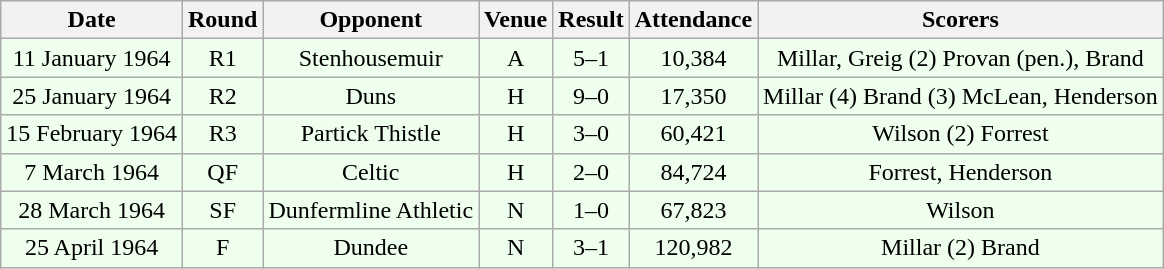<table class="wikitable sortable" style="font-size:100%; text-align:center">
<tr>
<th>Date</th>
<th>Round</th>
<th>Opponent</th>
<th>Venue</th>
<th>Result</th>
<th>Attendance</th>
<th>Scorers</th>
</tr>
<tr bgcolor = "#EEFFEE">
<td>11 January 1964</td>
<td>R1</td>
<td>Stenhousemuir</td>
<td>A</td>
<td>5–1</td>
<td>10,384</td>
<td>Millar, Greig (2) Provan (pen.), Brand</td>
</tr>
<tr bgcolor = "#EEFFEE">
<td>25 January 1964</td>
<td>R2</td>
<td>Duns</td>
<td>H</td>
<td>9–0</td>
<td>17,350</td>
<td>Millar (4) Brand (3) McLean, Henderson</td>
</tr>
<tr bgcolor = "#EEFFEE">
<td>15 February 1964</td>
<td>R3</td>
<td>Partick Thistle</td>
<td>H</td>
<td>3–0</td>
<td>60,421</td>
<td>Wilson (2) Forrest</td>
</tr>
<tr bgcolor = "#EEFFEE">
<td>7 March 1964</td>
<td>QF</td>
<td>Celtic</td>
<td>H</td>
<td>2–0</td>
<td>84,724</td>
<td>Forrest, Henderson</td>
</tr>
<tr bgcolor = "#EEFFEE">
<td>28 March 1964</td>
<td>SF</td>
<td>Dunfermline Athletic</td>
<td>N</td>
<td>1–0</td>
<td>67,823</td>
<td>Wilson</td>
</tr>
<tr bgcolor = "#EEFFEE">
<td>25 April 1964</td>
<td>F</td>
<td>Dundee</td>
<td>N</td>
<td>3–1</td>
<td>120,982</td>
<td>Millar (2) Brand</td>
</tr>
</table>
